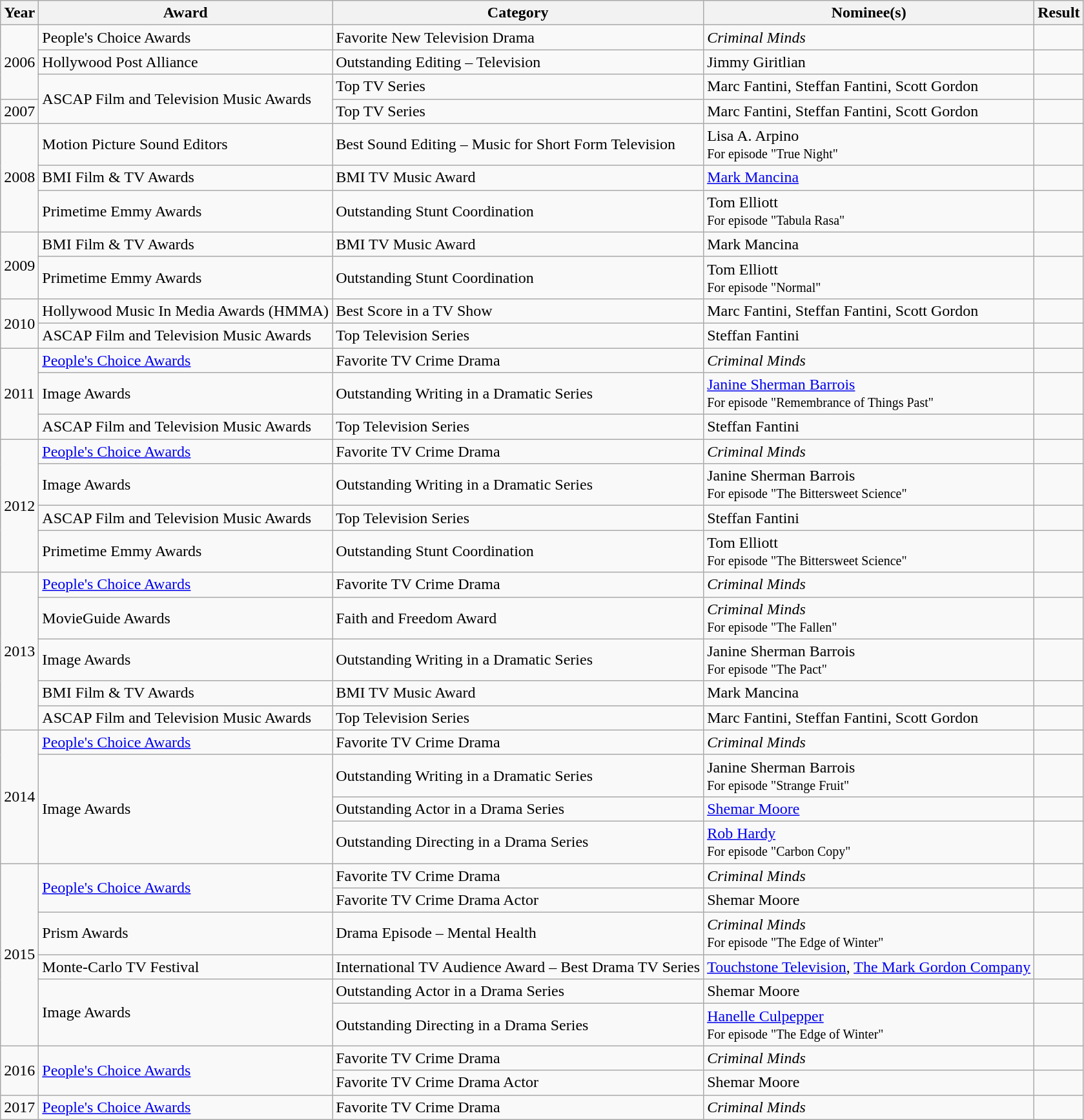<table class="wikitable">
<tr style="text-align:center;">
<th>Year</th>
<th>Award</th>
<th>Category</th>
<th>Nominee(s)</th>
<th>Result</th>
</tr>
<tr>
<td rowspan="3">2006</td>
<td>People's Choice Awards</td>
<td>Favorite New Television Drama</td>
<td><em>Criminal Minds</em></td>
<td></td>
</tr>
<tr>
<td>Hollywood Post Alliance</td>
<td>Outstanding Editing – Television</td>
<td>Jimmy Giritlian</td>
<td></td>
</tr>
<tr>
<td rowspan="2">ASCAP Film and Television Music Awards</td>
<td>Top TV Series</td>
<td>Marc Fantini, Steffan Fantini, Scott Gordon</td>
<td></td>
</tr>
<tr>
<td>2007</td>
<td>Top TV Series</td>
<td>Marc Fantini, Steffan Fantini, Scott Gordon</td>
<td></td>
</tr>
<tr>
<td rowspan="3">2008</td>
<td>Motion Picture Sound Editors</td>
<td>Best Sound Editing – Music for Short Form Television</td>
<td>Lisa A. Arpino<br><small>For episode "True Night"</small></td>
<td></td>
</tr>
<tr>
<td>BMI Film & TV Awards</td>
<td>BMI TV Music Award</td>
<td><a href='#'>Mark Mancina</a></td>
<td></td>
</tr>
<tr>
<td>Primetime Emmy Awards</td>
<td>Outstanding Stunt Coordination</td>
<td>Tom Elliott<br><small>For episode "Tabula Rasa"</small></td>
<td></td>
</tr>
<tr>
<td rowspan="2">2009</td>
<td>BMI Film & TV Awards</td>
<td>BMI TV Music Award</td>
<td>Mark Mancina</td>
<td></td>
</tr>
<tr>
<td>Primetime Emmy Awards</td>
<td>Outstanding Stunt Coordination</td>
<td>Tom Elliott<br><small>For episode "Normal"</small></td>
<td></td>
</tr>
<tr>
<td rowspan="2">2010</td>
<td>Hollywood Music In Media Awards (HMMA)</td>
<td>Best Score in a TV Show</td>
<td>Marc Fantini, Steffan Fantini, Scott Gordon</td>
<td></td>
</tr>
<tr>
<td>ASCAP Film and Television Music Awards</td>
<td>Top Television Series</td>
<td>Steffan Fantini</td>
<td></td>
</tr>
<tr>
<td rowspan="3">2011</td>
<td><a href='#'>People's Choice Awards</a></td>
<td>Favorite TV Crime Drama</td>
<td><em>Criminal Minds</em></td>
<td></td>
</tr>
<tr>
<td>Image Awards</td>
<td>Outstanding Writing in a Dramatic Series</td>
<td><a href='#'>Janine Sherman Barrois</a><br><small>For episode "Remembrance of Things Past"</small></td>
<td></td>
</tr>
<tr>
<td>ASCAP Film and Television Music Awards</td>
<td>Top Television Series</td>
<td>Steffan Fantini</td>
<td></td>
</tr>
<tr>
<td rowspan="4">2012</td>
<td><a href='#'>People's Choice Awards</a></td>
<td>Favorite TV Crime Drama</td>
<td><em>Criminal Minds</em></td>
<td></td>
</tr>
<tr>
<td>Image Awards</td>
<td>Outstanding Writing in a Dramatic Series</td>
<td>Janine Sherman Barrois<br><small>For episode "The Bittersweet Science"</small></td>
<td></td>
</tr>
<tr>
<td>ASCAP Film and Television Music Awards</td>
<td>Top Television Series</td>
<td>Steffan Fantini</td>
<td></td>
</tr>
<tr>
<td>Primetime Emmy Awards</td>
<td>Outstanding Stunt Coordination</td>
<td>Tom Elliott<br><small>For episode "The Bittersweet Science"</small></td>
<td></td>
</tr>
<tr>
<td rowspan="5">2013</td>
<td><a href='#'>People's Choice Awards</a></td>
<td>Favorite TV Crime Drama</td>
<td><em>Criminal Minds</em></td>
<td></td>
</tr>
<tr>
<td>MovieGuide Awards</td>
<td>Faith and Freedom Award</td>
<td><em>Criminal Minds</em><br><small>For episode "The Fallen"</small></td>
<td></td>
</tr>
<tr>
<td>Image Awards</td>
<td>Outstanding Writing in a Dramatic Series</td>
<td>Janine Sherman Barrois<br><small>For episode "The Pact"</small></td>
<td></td>
</tr>
<tr>
<td>BMI Film & TV Awards</td>
<td>BMI TV Music Award</td>
<td>Mark Mancina</td>
<td></td>
</tr>
<tr>
<td>ASCAP Film and Television Music Awards</td>
<td>Top Television Series</td>
<td>Marc Fantini, Steffan Fantini, Scott Gordon</td>
<td></td>
</tr>
<tr>
<td rowspan="4">2014</td>
<td><a href='#'>People's Choice Awards</a></td>
<td>Favorite TV Crime Drama</td>
<td><em>Criminal Minds</em></td>
<td></td>
</tr>
<tr>
<td rowspan="3">Image Awards</td>
<td>Outstanding Writing in a Dramatic Series</td>
<td>Janine Sherman Barrois<br><small>For episode "Strange Fruit"</small></td>
<td></td>
</tr>
<tr>
<td>Outstanding Actor in a Drama Series</td>
<td><a href='#'>Shemar Moore</a></td>
<td></td>
</tr>
<tr>
<td>Outstanding Directing in a Drama Series</td>
<td><a href='#'>Rob Hardy</a><br><small>For episode "Carbon Copy"</small></td>
<td></td>
</tr>
<tr>
<td rowspan="6">2015</td>
<td rowspan="2"><a href='#'>People's Choice Awards</a></td>
<td>Favorite TV Crime Drama</td>
<td><em>Criminal Minds</em></td>
<td></td>
</tr>
<tr>
<td>Favorite TV Crime Drama Actor</td>
<td>Shemar Moore</td>
<td></td>
</tr>
<tr>
<td>Prism Awards</td>
<td>Drama Episode – Mental Health</td>
<td><em>Criminal Minds</em><br><small>For episode "The Edge of Winter"</small></td>
<td></td>
</tr>
<tr>
<td>Monte-Carlo TV Festival</td>
<td>International TV Audience Award – Best Drama TV Series</td>
<td><a href='#'>Touchstone Television</a>, <a href='#'>The Mark Gordon Company</a></td>
<td></td>
</tr>
<tr>
<td rowspan="2">Image Awards</td>
<td>Outstanding Actor in a Drama Series</td>
<td>Shemar Moore</td>
<td></td>
</tr>
<tr>
<td>Outstanding Directing in a Drama Series</td>
<td><a href='#'>Hanelle Culpepper</a><br><small>For episode "The Edge of Winter"</small></td>
<td></td>
</tr>
<tr>
<td rowspan="2">2016</td>
<td rowspan="2"><a href='#'>People's Choice Awards</a></td>
<td>Favorite TV Crime Drama</td>
<td><em>Criminal Minds</em></td>
<td></td>
</tr>
<tr>
<td>Favorite TV Crime Drama Actor</td>
<td>Shemar Moore</td>
<td></td>
</tr>
<tr>
<td>2017</td>
<td><a href='#'>People's Choice Awards</a></td>
<td>Favorite TV Crime Drama</td>
<td><em>Criminal Minds</em></td>
<td></td>
</tr>
</table>
